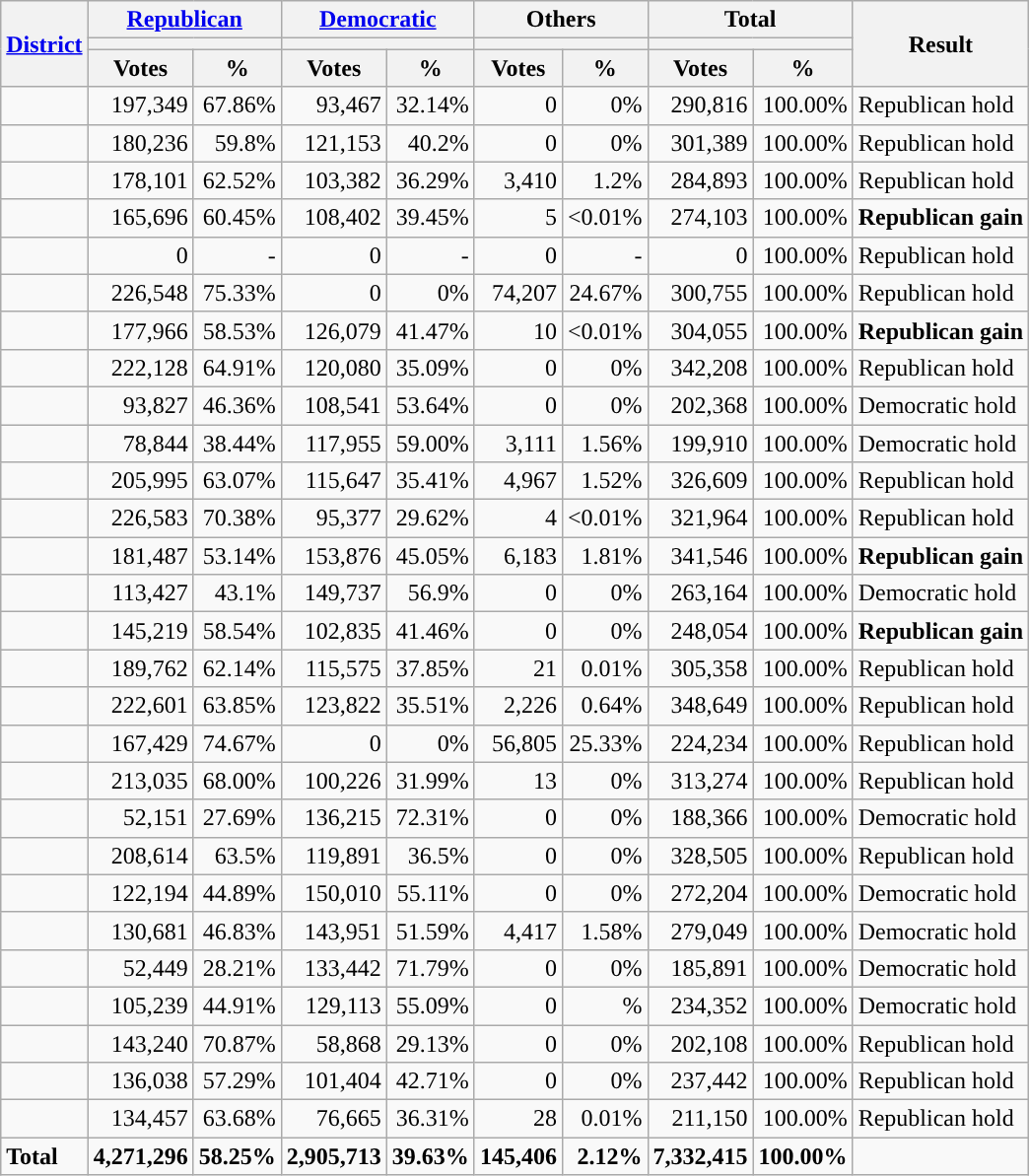<table class="wikitable plainrowheaders sortable" style="font-size:100%; text-align:right;">
<tr>
<th scope=col rowspan=3><a href='#'>District</a></th>
<th scope=col colspan=2><a href='#'>Republican</a></th>
<th scope=col colspan=2><a href='#'>Democratic</a></th>
<th scope=col colspan=2>Others</th>
<th scope=col colspan=2>Total</th>
<th scope=col rowspan=3>Result</th>
</tr>
<tr>
<th scope=col colspan=2 style="background:"></th>
<th scope=col colspan=2 style="background:"></th>
<th scope=col colspan=2></th>
<th scope=col colspan=2></th>
</tr>
<tr>
<th scope=col data-sort-type="number">Votes</th>
<th scope=col data-sort-type="number">%</th>
<th scope=col data-sort-type="number">Votes</th>
<th scope=col data-sort-type="number">%</th>
<th scope=col data-sort-type="number">Votes</th>
<th scope=col data-sort-type="number">%</th>
<th scope=col data-sort-type="number">Votes</th>
<th scope=col data-sort-type="number">%</th>
</tr>
<tr>
<td align=left></td>
<td>197,349</td>
<td>67.86%</td>
<td>93,467</td>
<td>32.14%</td>
<td>0</td>
<td>0%</td>
<td>290,816</td>
<td>100.00%</td>
<td align=left>Republican hold</td>
</tr>
<tr>
<td align=left></td>
<td>180,236</td>
<td>59.8%</td>
<td>121,153</td>
<td>40.2%</td>
<td>0</td>
<td>0%</td>
<td>301,389</td>
<td>100.00%</td>
<td align=left>Republican hold</td>
</tr>
<tr>
<td align=left></td>
<td>178,101</td>
<td>62.52%</td>
<td>103,382</td>
<td>36.29%</td>
<td>3,410</td>
<td>1.2%</td>
<td>284,893</td>
<td>100.00%</td>
<td align=left>Republican hold</td>
</tr>
<tr>
<td align=left></td>
<td>165,696</td>
<td>60.45%</td>
<td>108,402</td>
<td>39.45%</td>
<td>5</td>
<td><0.01%</td>
<td>274,103</td>
<td>100.00%</td>
<td align=left><strong>Republican gain</strong></td>
</tr>
<tr>
<td align=left></td>
<td>0</td>
<td>-</td>
<td>0</td>
<td>-</td>
<td>0</td>
<td>-</td>
<td>0</td>
<td>100.00%</td>
<td align=left>Republican hold</td>
</tr>
<tr>
<td align=left></td>
<td>226,548</td>
<td>75.33%</td>
<td>0</td>
<td>0%</td>
<td>74,207</td>
<td>24.67%</td>
<td>300,755</td>
<td>100.00%</td>
<td align=left>Republican hold</td>
</tr>
<tr>
<td align=left></td>
<td>177,966</td>
<td>58.53%</td>
<td>126,079</td>
<td>41.47%</td>
<td>10</td>
<td><0.01%</td>
<td>304,055</td>
<td>100.00%</td>
<td align=left><strong>Republican gain</strong></td>
</tr>
<tr>
<td align=left></td>
<td>222,128</td>
<td>64.91%</td>
<td>120,080</td>
<td>35.09%</td>
<td>0</td>
<td>0%</td>
<td>342,208</td>
<td>100.00%</td>
<td align=left>Republican hold</td>
</tr>
<tr>
<td align=left></td>
<td>93,827</td>
<td>46.36%</td>
<td>108,541</td>
<td>53.64%</td>
<td>0</td>
<td>0%</td>
<td>202,368</td>
<td>100.00%</td>
<td align=left>Democratic hold</td>
</tr>
<tr>
<td align=left></td>
<td>78,844</td>
<td>38.44%</td>
<td>117,955</td>
<td>59.00%</td>
<td>3,111</td>
<td>1.56%</td>
<td>199,910</td>
<td>100.00%</td>
<td align=left>Democratic hold</td>
</tr>
<tr>
<td align=left></td>
<td>205,995</td>
<td>63.07%</td>
<td>115,647</td>
<td>35.41%</td>
<td>4,967</td>
<td>1.52%</td>
<td>326,609</td>
<td>100.00%</td>
<td align=left>Republican hold</td>
</tr>
<tr>
<td align=left></td>
<td>226,583</td>
<td>70.38%</td>
<td>95,377</td>
<td>29.62%</td>
<td>4</td>
<td><0.01%</td>
<td>321,964</td>
<td>100.00%</td>
<td align=left>Republican hold</td>
</tr>
<tr>
<td align=left></td>
<td>181,487</td>
<td>53.14%</td>
<td>153,876</td>
<td>45.05%</td>
<td>6,183</td>
<td>1.81%</td>
<td>341,546</td>
<td>100.00%</td>
<td align=left><strong>Republican gain</strong></td>
</tr>
<tr>
<td align=left></td>
<td>113,427</td>
<td>43.1%</td>
<td>149,737</td>
<td>56.9%</td>
<td>0</td>
<td>0%</td>
<td>263,164</td>
<td>100.00%</td>
<td align=left>Democratic hold</td>
</tr>
<tr>
<td align=left></td>
<td>145,219</td>
<td>58.54%</td>
<td>102,835</td>
<td>41.46%</td>
<td>0</td>
<td>0%</td>
<td>248,054</td>
<td>100.00%</td>
<td align=left><strong>Republican gain</strong></td>
</tr>
<tr>
<td align=left></td>
<td>189,762</td>
<td>62.14%</td>
<td>115,575</td>
<td>37.85%</td>
<td>21</td>
<td>0.01%</td>
<td>305,358</td>
<td>100.00%</td>
<td align=left>Republican hold</td>
</tr>
<tr>
<td align=left></td>
<td>222,601</td>
<td>63.85%</td>
<td>123,822</td>
<td>35.51%</td>
<td>2,226</td>
<td>0.64%</td>
<td>348,649</td>
<td>100.00%</td>
<td align=left>Republican hold</td>
</tr>
<tr>
<td align=left></td>
<td>167,429</td>
<td>74.67%</td>
<td>0</td>
<td>0%</td>
<td>56,805</td>
<td>25.33%</td>
<td>224,234</td>
<td>100.00%</td>
<td align=left>Republican hold</td>
</tr>
<tr>
<td align=left></td>
<td>213,035</td>
<td>68.00%</td>
<td>100,226</td>
<td>31.99%</td>
<td>13</td>
<td>0%</td>
<td>313,274</td>
<td>100.00%</td>
<td align=left>Republican hold</td>
</tr>
<tr>
<td align=left></td>
<td>52,151</td>
<td>27.69%</td>
<td>136,215</td>
<td>72.31%</td>
<td>0</td>
<td>0%</td>
<td>188,366</td>
<td>100.00%</td>
<td align=left>Democratic hold</td>
</tr>
<tr>
<td align=left></td>
<td>208,614</td>
<td>63.5%</td>
<td>119,891</td>
<td>36.5%</td>
<td>0</td>
<td>0%</td>
<td>328,505</td>
<td>100.00%</td>
<td align=left>Republican hold</td>
</tr>
<tr>
<td align=left></td>
<td>122,194</td>
<td>44.89%</td>
<td>150,010</td>
<td>55.11%</td>
<td>0</td>
<td>0%</td>
<td>272,204</td>
<td>100.00%</td>
<td align=left>Democratic hold</td>
</tr>
<tr>
<td align=left></td>
<td>130,681</td>
<td>46.83%</td>
<td>143,951</td>
<td>51.59%</td>
<td>4,417</td>
<td>1.58%</td>
<td>279,049</td>
<td>100.00%</td>
<td align=left>Democratic hold</td>
</tr>
<tr>
<td align=left></td>
<td>52,449</td>
<td>28.21%</td>
<td>133,442</td>
<td>71.79%</td>
<td>0</td>
<td>0%</td>
<td>185,891</td>
<td>100.00%</td>
<td align=left>Democratic hold</td>
</tr>
<tr>
<td align=left></td>
<td>105,239</td>
<td>44.91%</td>
<td>129,113</td>
<td>55.09%</td>
<td>0</td>
<td>%</td>
<td>234,352</td>
<td>100.00%</td>
<td align=left>Democratic hold</td>
</tr>
<tr>
<td align=left></td>
<td>143,240</td>
<td>70.87%</td>
<td>58,868</td>
<td>29.13%</td>
<td>0</td>
<td>0%</td>
<td>202,108</td>
<td>100.00%</td>
<td align=left>Republican hold</td>
</tr>
<tr>
<td align=left></td>
<td>136,038</td>
<td>57.29%</td>
<td>101,404</td>
<td>42.71%</td>
<td>0</td>
<td>0%</td>
<td>237,442</td>
<td>100.00%</td>
<td align=left>Republican hold</td>
</tr>
<tr>
<td align=left></td>
<td>134,457</td>
<td>63.68%</td>
<td>76,665</td>
<td>36.31%</td>
<td>28</td>
<td>0.01%</td>
<td>211,150</td>
<td>100.00%</td>
<td align=left>Republican hold</td>
</tr>
<tr class="sortbottom" style="font-weight:bold">
<td align=left>Total</td>
<td>4,271,296</td>
<td>58.25%</td>
<td>2,905,713</td>
<td>39.63%</td>
<td>145,406</td>
<td>2.12%</td>
<td>7,332,415</td>
<td>100.00%</td>
<td></td>
</tr>
</table>
